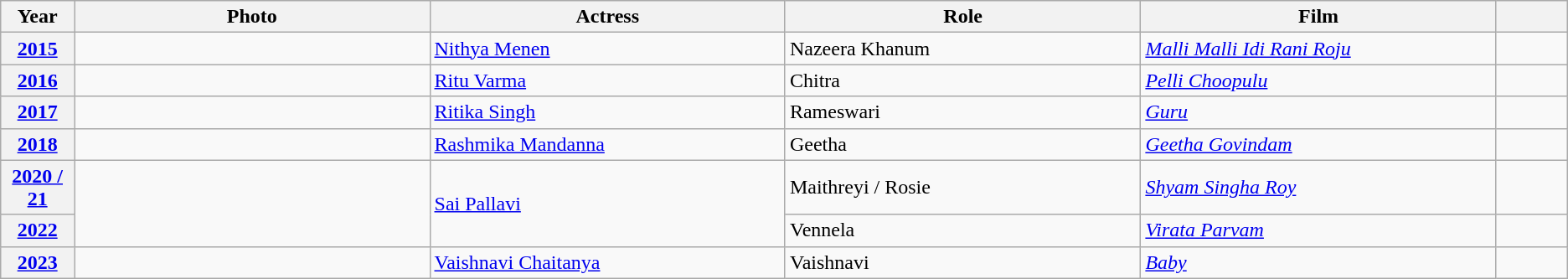<table class="wikitable sortable" style="text-align:left;">
<tr>
<th scope="col" style="width:3%; text-align:center;">Year</th>
<th scope="col" style="width:15%;text-align:center;">Photo</th>
<th scope="col" style="width:15%;text-align:center;">Actress</th>
<th scope="col" style="width:15%;text-align:center;">Role</th>
<th scope="col" style="width:15%;text-align:center;">Film</th>
<th scope="col" style="width:3%;text-align:center;"></th>
</tr>
<tr>
<th scope="row" style="text-align:center"><a href='#'>2015</a></th>
<td></td>
<td><a href='#'>Nithya Menen</a></td>
<td>Nazeera Khanum</td>
<td><em><a href='#'>Malli Malli Idi Rani Roju</a></em></td>
<td style="text-align:center"></td>
</tr>
<tr>
<th scope="row" style="text-align:center"><a href='#'>2016</a></th>
<td></td>
<td><a href='#'>Ritu Varma</a></td>
<td>Chitra</td>
<td><em><a href='#'>Pelli Choopulu</a></em></td>
<td style="text-align:center"></td>
</tr>
<tr>
<th scope="row" style="text-align:center"><a href='#'>2017</a></th>
<td></td>
<td><a href='#'>Ritika Singh</a></td>
<td>Rameswari</td>
<td><em><a href='#'>Guru</a></em></td>
<td style="text-align:center"></td>
</tr>
<tr>
<th scope="row" style="text-align:center"><a href='#'>2018</a></th>
<td></td>
<td><a href='#'>Rashmika Mandanna</a></td>
<td>Geetha</td>
<td><em><a href='#'>Geetha Govindam</a></em></td>
<td style="text-align:center"></td>
</tr>
<tr>
<th scope="row" style="text-align:center"><a href='#'>2020 / 21</a></th>
<td rowspan="2"></td>
<td rowspan="2"><a href='#'>Sai Pallavi</a></td>
<td>Maithreyi / Rosie</td>
<td><em><a href='#'>Shyam Singha Roy</a></em></td>
<td style="text-align:center"></td>
</tr>
<tr>
<th scope="row" style="text-align:center"><a href='#'>2022</a></th>
<td>Vennela</td>
<td><em><a href='#'>Virata Parvam</a></em></td>
<td style="text-align:center"></td>
</tr>
<tr>
<th><a href='#'>2023</a></th>
<td></td>
<td><a href='#'>Vaishnavi Chaitanya</a></td>
<td>Vaishnavi</td>
<td><em><a href='#'>Baby</a></em></td>
<td style="text-align:center"></td>
</tr>
</table>
